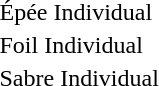<table>
<tr>
<td rowspan="2">Épée Individual</td>
<td rowspan="2"></td>
<td rowspan="2"></td>
<td></td>
</tr>
<tr>
<td></td>
</tr>
<tr>
<td rowspan="2">Foil Individual</td>
<td rowspan="2"></td>
<td rowspan="2"></td>
<td></td>
</tr>
<tr>
<td></td>
</tr>
<tr>
<td rowspan="2">Sabre Individual</td>
<td rowspan="2"></td>
<td rowspan="2"></td>
<td></td>
</tr>
<tr>
<td></td>
</tr>
</table>
